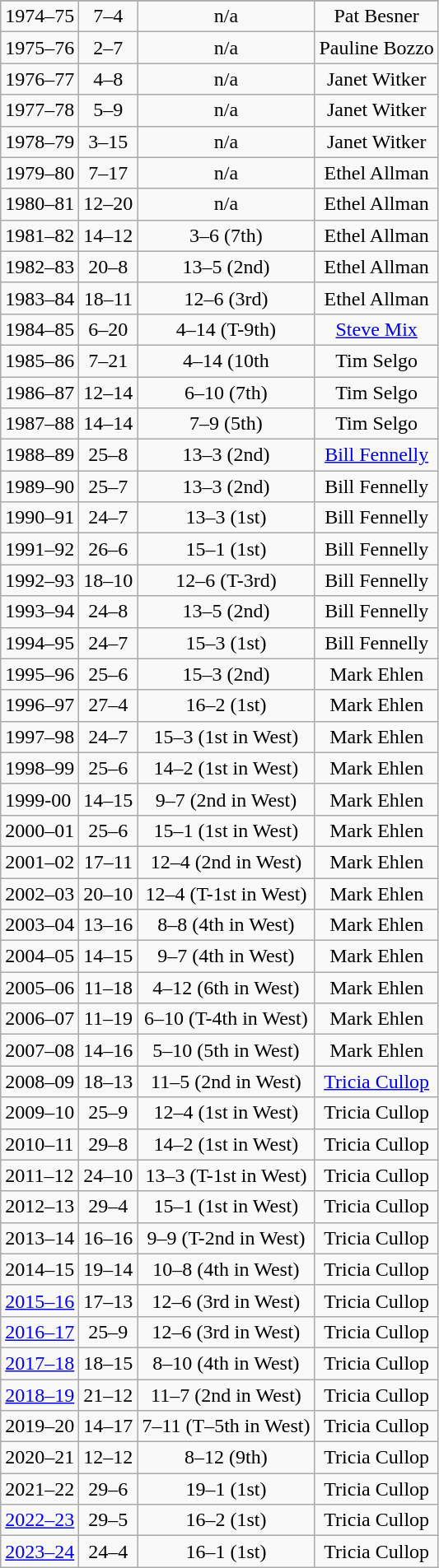<table class="wikitable" style="text-align:center">
<tr>
</tr>
<tr>
<td style="text-align:left">1974–75</td>
<td>7–4</td>
<td>n/a</td>
<td>Pat Besner</td>
</tr>
<tr>
<td style="text-align:left">1975–76</td>
<td>2–7</td>
<td>n/a</td>
<td>Pauline Bozzo</td>
</tr>
<tr>
<td style="text-align:left">1976–77</td>
<td>4–8</td>
<td>n/a</td>
<td>Janet Witker</td>
</tr>
<tr>
<td style="text-align:left">1977–78</td>
<td>5–9</td>
<td>n/a</td>
<td>Janet Witker</td>
</tr>
<tr>
<td style="text-align:left">1978–79</td>
<td>3–15</td>
<td>n/a</td>
<td>Janet Witker</td>
</tr>
<tr>
<td style="text-align:left">1979–80</td>
<td>7–17</td>
<td>n/a</td>
<td>Ethel Allman</td>
</tr>
<tr>
<td style="text-align:left">1980–81</td>
<td>12–20</td>
<td>n/a</td>
<td>Ethel Allman</td>
</tr>
<tr>
<td style="text-align:left">1981–82</td>
<td>14–12</td>
<td>3–6 (7th)</td>
<td>Ethel Allman</td>
</tr>
<tr>
<td style="text-align:left">1982–83</td>
<td>20–8</td>
<td>13–5 (2nd)</td>
<td>Ethel Allman</td>
</tr>
<tr>
<td style="text-align:left">1983–84</td>
<td>18–11</td>
<td>12–6 (3rd)</td>
<td>Ethel Allman</td>
</tr>
<tr>
<td style="text-align:left">1984–85</td>
<td>6–20</td>
<td>4–14 (T-9th)</td>
<td><a href='#'>Steve Mix</a></td>
</tr>
<tr>
<td style="text-align:left">1985–86</td>
<td>7–21</td>
<td>4–14 (10th</td>
<td>Tim Selgo</td>
</tr>
<tr>
<td style="text-align:left">1986–87</td>
<td>12–14</td>
<td>6–10 (7th)</td>
<td>Tim Selgo</td>
</tr>
<tr>
<td style="text-align:left">1987–88</td>
<td>14–14</td>
<td>7–9 (5th)</td>
<td>Tim Selgo</td>
</tr>
<tr>
<td style="text-align:left">1988–89</td>
<td>25–8</td>
<td>13–3 (2nd)</td>
<td><a href='#'>Bill Fennelly</a></td>
</tr>
<tr>
<td style="text-align:left">1989–90</td>
<td>25–7</td>
<td>13–3 (2nd)</td>
<td>Bill Fennelly</td>
</tr>
<tr>
<td style="text-align:left">1990–91</td>
<td>24–7</td>
<td>13–3 (1st)</td>
<td>Bill Fennelly</td>
</tr>
<tr>
<td style="text-align:left">1991–92</td>
<td>26–6</td>
<td>15–1 (1st)</td>
<td>Bill Fennelly</td>
</tr>
<tr>
<td style="text-align:left">1992–93</td>
<td>18–10</td>
<td>12–6 (T-3rd)</td>
<td>Bill Fennelly</td>
</tr>
<tr>
<td style="text-align:left">1993–94</td>
<td>24–8</td>
<td>13–5 (2nd)</td>
<td>Bill Fennelly</td>
</tr>
<tr>
<td style="text-align:left">1994–95</td>
<td>24–7</td>
<td>15–3 (1st)</td>
<td>Bill Fennelly</td>
</tr>
<tr>
<td style="text-align:left">1995–96</td>
<td>25–6</td>
<td>15–3 (2nd)</td>
<td>Mark Ehlen</td>
</tr>
<tr>
<td style="text-align:left">1996–97</td>
<td>27–4</td>
<td>16–2 (1st)</td>
<td>Mark Ehlen</td>
</tr>
<tr>
<td style="text-align:left">1997–98</td>
<td>24–7</td>
<td>15–3 (1st in West)</td>
<td>Mark Ehlen</td>
</tr>
<tr>
<td style="text-align:left">1998–99</td>
<td>25–6</td>
<td>14–2 (1st in West)</td>
<td>Mark Ehlen</td>
</tr>
<tr>
<td style="text-align:left">1999-00</td>
<td>14–15</td>
<td>9–7 (2nd in West)</td>
<td>Mark Ehlen</td>
</tr>
<tr>
<td style="text-align:left">2000–01</td>
<td>25–6</td>
<td>15–1 (1st in West)</td>
<td>Mark Ehlen</td>
</tr>
<tr>
<td style="text-align:left">2001–02</td>
<td>17–11</td>
<td>12–4 (2nd in West)</td>
<td>Mark Ehlen</td>
</tr>
<tr>
<td style="text-align:left">2002–03</td>
<td>20–10</td>
<td>12–4 (T-1st in West)</td>
<td>Mark Ehlen</td>
</tr>
<tr>
<td style="text-align:left">2003–04</td>
<td>13–16</td>
<td>8–8 (4th in West)</td>
<td>Mark Ehlen</td>
</tr>
<tr>
<td style="text-align:left">2004–05</td>
<td>14–15</td>
<td>9–7 (4th in West)</td>
<td>Mark Ehlen</td>
</tr>
<tr>
<td style="text-align:left">2005–06</td>
<td>11–18</td>
<td>4–12 (6th in West)</td>
<td>Mark Ehlen</td>
</tr>
<tr>
<td style="text-align:left">2006–07</td>
<td>11–19</td>
<td>6–10 (T-4th in West)</td>
<td>Mark Ehlen</td>
</tr>
<tr>
<td style="text-align:left">2007–08</td>
<td>14–16</td>
<td>5–10 (5th in West)</td>
<td>Mark Ehlen</td>
</tr>
<tr>
<td style="text-align:left">2008–09</td>
<td>18–13</td>
<td>11–5 (2nd in West)</td>
<td><a href='#'>Tricia Cullop</a></td>
</tr>
<tr>
<td style="text-align:left">2009–10</td>
<td>25–9</td>
<td>12–4 (1st in West)</td>
<td>Tricia Cullop</td>
</tr>
<tr>
<td style="text-align:left">2010–11</td>
<td>29–8</td>
<td>14–2 (1st in West)</td>
<td>Tricia Cullop</td>
</tr>
<tr>
<td style="text-align:left">2011–12</td>
<td>24–10</td>
<td>13–3 (T-1st in West)</td>
<td>Tricia Cullop</td>
</tr>
<tr>
<td style="text-align:left">2012–13</td>
<td>29–4</td>
<td>15–1 (1st in West)</td>
<td>Tricia Cullop</td>
</tr>
<tr>
<td style="text-align:left">2013–14</td>
<td>16–16</td>
<td>9–9 (T-2nd in West)</td>
<td>Tricia Cullop</td>
</tr>
<tr>
<td style="text-align:left">2014–15</td>
<td>19–14</td>
<td>10–8 (4th in West)</td>
<td>Tricia Cullop</td>
</tr>
<tr>
<td style="text-align:left"><a href='#'>2015–16</a></td>
<td>17–13</td>
<td>12–6 (3rd in West)</td>
<td>Tricia Cullop</td>
</tr>
<tr>
<td style="text-align:left"><a href='#'>2016–17</a></td>
<td>25–9</td>
<td>12–6 (3rd in West)</td>
<td>Tricia Cullop</td>
</tr>
<tr>
<td style="text-align:left"><a href='#'>2017–18</a></td>
<td>18–15</td>
<td>8–10 (4th in West)</td>
<td>Tricia Cullop</td>
</tr>
<tr>
<td style="text-align:left"><a href='#'>2018–19</a></td>
<td>21–12</td>
<td>11–7 (2nd in West)</td>
<td>Tricia Cullop</td>
</tr>
<tr>
<td style="text-align:left">2019–20</td>
<td>14–17</td>
<td>7–11 (T–5th in West)</td>
<td>Tricia Cullop</td>
</tr>
<tr>
<td style="text-align:left">2020–21</td>
<td>12–12</td>
<td>8–12 (9th)</td>
<td>Tricia Cullop</td>
</tr>
<tr>
<td style="text-align:left">2021–22</td>
<td>29–6</td>
<td>19–1 (1st)</td>
<td>Tricia Cullop</td>
</tr>
<tr>
<td style="text-align:left"><a href='#'>2022–23</a></td>
<td>29–5</td>
<td>16–2 (1st)</td>
<td>Tricia Cullop</td>
</tr>
<tr>
<td style="text-align:left"><a href='#'>2023–24</a></td>
<td>24–4</td>
<td>16–1 (1st)</td>
<td>Tricia Cullop</td>
</tr>
</table>
